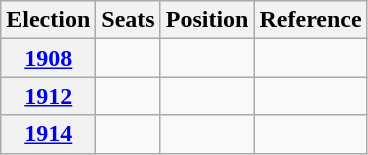<table class="wikitable">
<tr>
<th>Election</th>
<th>Seats</th>
<th>Position</th>
<th>Reference</th>
</tr>
<tr>
<th><a href='#'>1908</a></th>
<td></td>
<td></td>
<td></td>
</tr>
<tr>
<th><a href='#'>1912</a></th>
<td></td>
<td></td>
<td></td>
</tr>
<tr>
<th><a href='#'>1914</a></th>
<td></td>
<td></td>
<td></td>
</tr>
</table>
